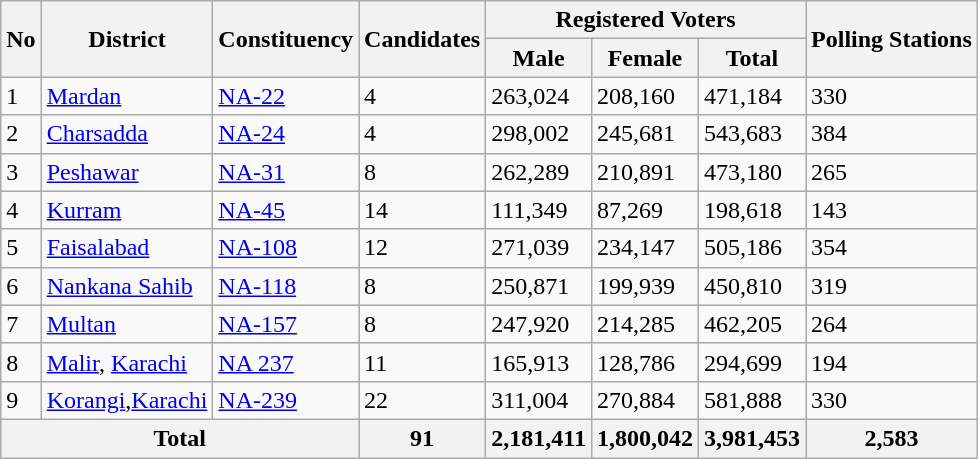<table class="wikitable">
<tr>
<th rowspan="2">No</th>
<th rowspan="2">District</th>
<th rowspan="2">Constituency</th>
<th rowspan="2">Candidates</th>
<th colspan="3">Registered Voters</th>
<th rowspan="2">Polling Stations</th>
</tr>
<tr>
<th>Male</th>
<th>Female</th>
<th>Total</th>
</tr>
<tr>
<td>1</td>
<td><a href='#'>Mardan</a></td>
<td><a href='#'>NA-22</a></td>
<td>4</td>
<td>263,024</td>
<td>208,160</td>
<td>471,184</td>
<td>330</td>
</tr>
<tr>
<td>2</td>
<td><a href='#'>Charsadda</a></td>
<td><a href='#'>NA-24</a></td>
<td>4</td>
<td>298,002</td>
<td>245,681</td>
<td>543,683</td>
<td>384</td>
</tr>
<tr>
<td>3</td>
<td><a href='#'>Peshawar</a></td>
<td><a href='#'>NA-31</a></td>
<td>8</td>
<td>262,289</td>
<td>210,891</td>
<td>473,180</td>
<td>265</td>
</tr>
<tr>
<td>4</td>
<td><a href='#'>Kurram</a></td>
<td><a href='#'>NA-45</a></td>
<td>14</td>
<td>111,349</td>
<td>87,269</td>
<td>198,618</td>
<td>143</td>
</tr>
<tr>
<td>5</td>
<td><a href='#'>Faisalabad</a></td>
<td><a href='#'>NA-108</a></td>
<td>12</td>
<td>271,039</td>
<td>234,147</td>
<td>505,186</td>
<td>354</td>
</tr>
<tr>
<td>6</td>
<td><a href='#'>Nankana Sahib</a></td>
<td><a href='#'>NA-118</a></td>
<td>8</td>
<td>250,871</td>
<td>199,939</td>
<td>450,810</td>
<td>319</td>
</tr>
<tr>
<td>7</td>
<td><a href='#'>Multan</a></td>
<td><a href='#'>NA-157</a></td>
<td>8</td>
<td>247,920</td>
<td>214,285</td>
<td>462,205</td>
<td>264</td>
</tr>
<tr>
<td>8</td>
<td><a href='#'>Malir</a>, <a href='#'>Karachi</a></td>
<td><a href='#'>NA 237</a></td>
<td>11</td>
<td>165,913</td>
<td>128,786</td>
<td>294,699</td>
<td>194</td>
</tr>
<tr>
<td>9</td>
<td><a href='#'>Korangi</a>,<a href='#'>Karachi</a></td>
<td><a href='#'>NA-239</a></td>
<td>22</td>
<td>311,004</td>
<td>270,884</td>
<td>581,888</td>
<td>330</td>
</tr>
<tr>
<th colspan="3">Total</th>
<th>91</th>
<th>2,181,411</th>
<th>1,800,042</th>
<th>3,981,453</th>
<th>2,583</th>
</tr>
</table>
